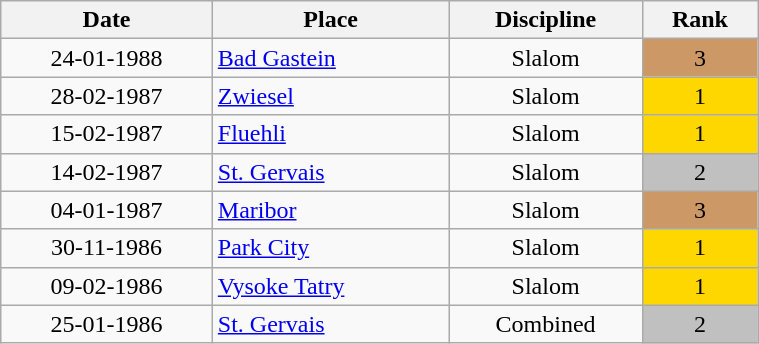<table class="wikitable" width=40% style="font-size:100%; text-align:center;">
<tr>
<th>Date</th>
<th>Place</th>
<th>Discipline</th>
<th>Rank</th>
</tr>
<tr>
<td>24-01-1988</td>
<td align=left> <a href='#'>Bad Gastein</a></td>
<td>Slalom</td>
<td bgcolor=cc9966>3</td>
</tr>
<tr>
<td>28-02-1987</td>
<td align=left> <a href='#'>Zwiesel</a></td>
<td>Slalom</td>
<td bgcolor=gold>1</td>
</tr>
<tr>
<td>15-02-1987</td>
<td align=left> <a href='#'>Fluehli</a></td>
<td>Slalom</td>
<td bgcolor=gold>1</td>
</tr>
<tr>
<td>14-02-1987</td>
<td align=left> <a href='#'>St. Gervais</a></td>
<td>Slalom</td>
<td bgcolor=silver>2</td>
</tr>
<tr>
<td>04-01-1987</td>
<td align=left> <a href='#'>Maribor</a></td>
<td>Slalom</td>
<td bgcolor=cc9966>3</td>
</tr>
<tr>
<td>30-11-1986</td>
<td align=left> <a href='#'>Park City</a></td>
<td>Slalom</td>
<td bgcolor=gold>1</td>
</tr>
<tr>
<td>09-02-1986</td>
<td align=left> <a href='#'>Vysoke Tatry</a></td>
<td>Slalom</td>
<td bgcolor=gold>1</td>
</tr>
<tr>
<td>25-01-1986</td>
<td align=left> <a href='#'>St. Gervais</a></td>
<td>Combined</td>
<td bgcolor=silver>2</td>
</tr>
</table>
